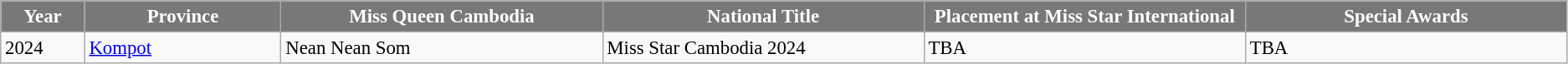<table class="wikitable " style="font-size: 95%;">
<tr>
<th width="60" style="background-color:#787878;color:#FFFFFF;">Year</th>
<th width="150" style="background-color:#787878;color:#FFFFFF;">Province</th>
<th width="250" style="background-color:#787878;color:#FFFFFF;">Miss Queen Cambodia</th>
<th width="250" style="background-color:#787878;color:#FFFFFF;">National Title</th>
<th width="250" style="background-color:#787878;color:#FFFFFF;">Placement at Miss Star International</th>
<th width="250" style="background-color:#787878;color:#FFFFFF;">Special Awards</th>
</tr>
<tr>
<td>2024</td>
<td><a href='#'>Kompot</a></td>
<td>Nean Nean Som</td>
<td>Miss Star Cambodia 2024</td>
<td>TBA</td>
<td>TBA</td>
</tr>
</table>
